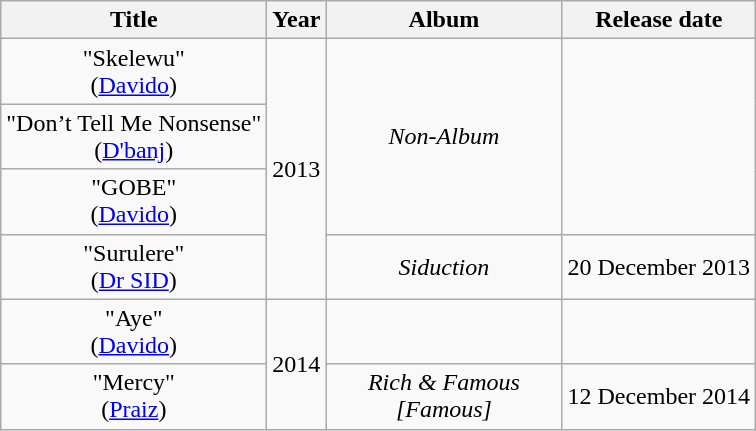<table class="wikitable plainrowheaders" style="text-align:center;">
<tr>
<th>Title</th>
<th>Year</th>
<th width="150">Album</th>
<th>Release date</th>
</tr>
<tr>
<td>"Skelewu" <br><span>(<a href='#'>Davido</a>)</span></td>
<td rowspan="4">2013</td>
<td rowspan="3"><em>Non-Album</em></td>
<td rowspan="3"></td>
</tr>
<tr>
<td>"Don’t Tell Me Nonsense" <br><span>(<a href='#'>D'banj</a>)</span></td>
</tr>
<tr>
<td>"GOBE" <br><span>(<a href='#'>Davido</a>)</span></td>
</tr>
<tr>
<td>"Surulere" <br><span>(<a href='#'>Dr SID</a>)</span></td>
<td><em>Siduction</em></td>
<td>20 December 2013</td>
</tr>
<tr>
<td>"Aye" <br><span>(<a href='#'>Davido</a>)</span></td>
<td rowspan="2">2014</td>
<td></td>
<td></td>
</tr>
<tr>
<td>"Mercy" <br><span>(<a href='#'>Praiz</a>)</span></td>
<td><em>Rich & Famous [Famous]</em></td>
<td>12 December 2014</td>
</tr>
</table>
